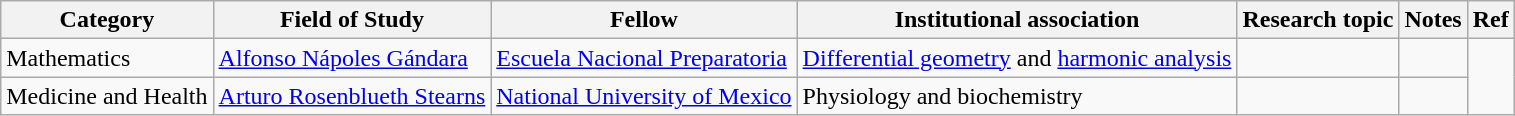<table class="wikitable sortable">
<tr>
<th>Category</th>
<th>Field of Study</th>
<th>Fellow</th>
<th>Institutional association </th>
<th>Research topic</th>
<th>Notes</th>
<th class="unsortable">Ref</th>
</tr>
<tr>
<td>Mathematics</td>
<td><a href='#'>Alfonso Nápoles Gándara</a> </td>
<td><a href='#'>Escuela Nacional Preparatoria</a></td>
<td><a href='#'>Differential geometry</a> and <a href='#'>harmonic analysis</a></td>
<td></td>
<td></td>
</tr>
<tr>
<td>Medicine and Health</td>
<td><a href='#'>Arturo Rosenblueth Stearns</a></td>
<td><a href='#'>National University of Mexico</a></td>
<td>Physiology and biochemistry</td>
<td></td>
<td></td>
</tr>
</table>
